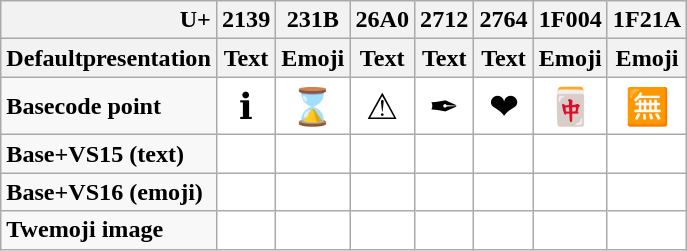<table class="wikitable nounderlines" style="border-collapse:collapse;background:#FFFFFF;font-size:150%;text-align:center">
<tr style="background:#F8F8F8;font-size: 67%">
<th scope="col" style="text-align:right">U+</th>
<th>2139</th>
<th>231B</th>
<th>26A0</th>
<th>2712</th>
<th>2764</th>
<th>1F004</th>
<th>1F21A</th>
</tr>
<tr style="background:#F8F8F8;font-size: 67%">
<th scope="col" style="text-align:left">Defaultpresentation</th>
<th>Text</th>
<th>Emoji</th>
<th>Text</th>
<th>Text</th>
<th>Text</th>
<th>Emoji</th>
<th>Emoji</th>
</tr>
<tr>
<th scope="col" style="background:#F8F8F8;font-size: 67%;text-align:left">Basecode point</th>
<td>ℹ</td>
<td>⌛</td>
<td>⚠</td>
<td>✒</td>
<td>❤</td>
<td>🀄</td>
<td>🈚</td>
</tr>
<tr>
<th scope="col" style="background:#F8F8F8;font-size: 67%;text-align:left">Base+VS15 (text)</th>
<td></td>
<td></td>
<td></td>
<td></td>
<td></td>
<td></td>
<td></td>
</tr>
<tr>
<th scope="col" style="background:#F8F8F8;font-size: 67%;text-align:left">Base+VS16 (emoji)</th>
<td></td>
<td></td>
<td></td>
<td></td>
<td></td>
<td></td>
<td></td>
</tr>
<tr>
<th scope="col" style="background:#F8F8F8;font-size: 67%;text-align:left">Twemoji image</th>
<td></td>
<td></td>
<td></td>
<td></td>
<td></td>
<td></td>
<td></td>
</tr>
</table>
